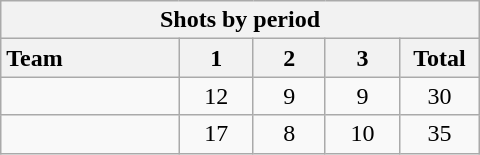<table class="wikitable" style="width:20em; text-align:right;">
<tr>
<th colspan="6">Shots by period</th>
</tr>
<tr>
<th style="width:8em; text-align:left;">Team</th>
<th style="width:3em;">1</th>
<th style="width:3em;">2</th>
<th style="width:3em;">3</th>
<th style="width:3em;">Total</th>
</tr>
<tr style="text-align:center;">
<td style="text-align:left;"></td>
<td>12</td>
<td>9</td>
<td>9</td>
<td>30</td>
</tr>
<tr style="text-align:center;">
<td style="text-align:left;"></td>
<td>17</td>
<td>8</td>
<td>10</td>
<td>35</td>
</tr>
</table>
